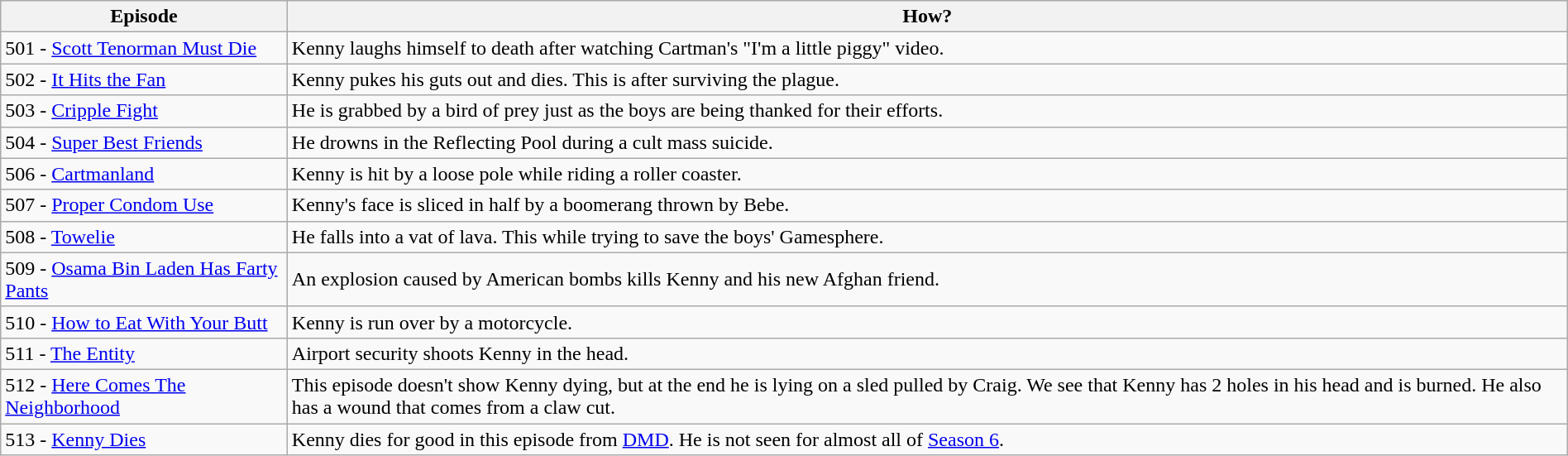<table class="wikitable" width="100%">
<tr>
<th>Episode</th>
<th>How?</th>
</tr>
<tr>
<td>501 - <a href='#'>Scott Tenorman Must Die</a></td>
<td>Kenny laughs himself to death after watching Cartman's "I'm a little piggy" video.</td>
</tr>
<tr>
<td>502 - <a href='#'>It Hits the Fan</a></td>
<td>Kenny pukes his guts out and dies. This is after surviving the plague.</td>
</tr>
<tr>
<td>503 - <a href='#'>Cripple Fight</a></td>
<td>He is grabbed by a bird of prey just as the boys are being thanked for their efforts.</td>
</tr>
<tr>
<td>504 - <a href='#'>Super Best Friends</a></td>
<td>He drowns in the Reflecting Pool during a cult mass suicide.</td>
</tr>
<tr>
<td>506 - <a href='#'>Cartmanland</a></td>
<td>Kenny is hit by a loose pole while riding a roller coaster.</td>
</tr>
<tr>
<td>507 - <a href='#'>Proper Condom Use</a></td>
<td>Kenny's face is sliced in half by a boomerang thrown by Bebe.</td>
</tr>
<tr>
<td>508 - <a href='#'>Towelie</a></td>
<td>He falls into a vat of lava. This while trying to save the boys' Gamesphere.</td>
</tr>
<tr>
<td>509 - <a href='#'>Osama Bin Laden Has Farty Pants</a></td>
<td>An explosion caused by American bombs kills Kenny and his new Afghan friend.</td>
</tr>
<tr>
<td>510 - <a href='#'>How to Eat With Your Butt</a></td>
<td>Kenny is run over by a motorcycle.</td>
</tr>
<tr>
<td>511 - <a href='#'>The Entity</a></td>
<td>Airport security shoots Kenny in the head.</td>
</tr>
<tr>
<td>512 - <a href='#'>Here Comes The Neighborhood</a></td>
<td>This episode doesn't show Kenny dying, but at the end he is lying on a sled pulled by Craig. We see that Kenny has 2 holes in his head and is burned. He also has a wound that comes from a claw cut.</td>
</tr>
<tr>
<td>513 - <a href='#'>Kenny Dies</a></td>
<td>Kenny dies for good in this episode from <a href='#'>DMD</a>. He is not seen for almost all of <a href='#'>Season 6</a>.</td>
</tr>
</table>
